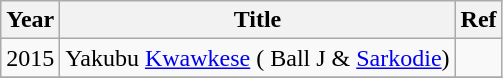<table class="wikitable">
<tr>
<th>Year</th>
<th>Title</th>
<th>Ref</th>
</tr>
<tr>
<td>2015</td>
<td>Yakubu  <a href='#'>Kwawkese</a> ( Ball J & <a href='#'>Sarkodie</a>)</td>
<td></td>
</tr>
<tr>
</tr>
</table>
